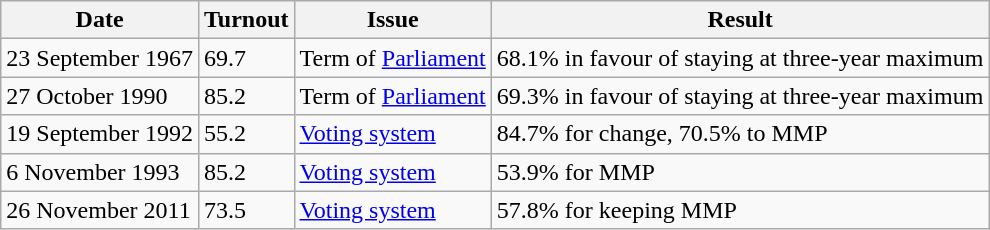<table class="wikitable">
<tr>
<th><strong>Date</strong></th>
<th><strong>Turnout</strong></th>
<th><strong>Issue</strong></th>
<th><strong>Result</strong></th>
</tr>
<tr>
<td>23 September 1967</td>
<td>69.7</td>
<td>Term of <a href='#'>Parliament</a></td>
<td>68.1% in favour of staying at three-year maximum</td>
</tr>
<tr>
<td>27 October 1990</td>
<td>85.2</td>
<td>Term of <a href='#'>Parliament</a></td>
<td>69.3% in favour of staying at three-year maximum</td>
</tr>
<tr>
<td>19 September 1992</td>
<td>55.2</td>
<td><a href='#'>Voting system</a></td>
<td>84.7% for change, 70.5% to MMP</td>
</tr>
<tr>
<td>6 November 1993</td>
<td>85.2</td>
<td><a href='#'>Voting system</a></td>
<td>53.9% for MMP</td>
</tr>
<tr>
<td>26 November 2011</td>
<td>73.5</td>
<td><a href='#'>Voting system</a></td>
<td>57.8% for keeping MMP</td>
</tr>
</table>
